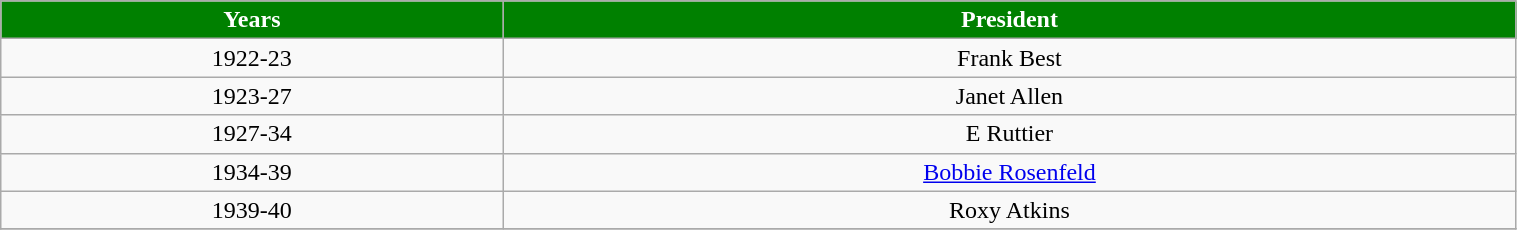<table class="wikitable" width="80%">
<tr align="center"  style="background:green;color:#FFFFFF;">
<td><strong>Years</strong></td>
<td><strong>President</strong></td>
</tr>
<tr align="center" bgcolor="">
<td>1922-23</td>
<td>Frank Best</td>
</tr>
<tr align="center" bgcolor="">
<td>1923-27</td>
<td>Janet Allen</td>
</tr>
<tr align="center" bgcolor="">
<td>1927-34</td>
<td>E Ruttier</td>
</tr>
<tr align="center" bgcolor="">
<td>1934-39</td>
<td><a href='#'>Bobbie Rosenfeld</a></td>
</tr>
<tr align="center" bgcolor="">
<td>1939-40</td>
<td>Roxy Atkins</td>
</tr>
<tr align="center" bgcolor="">
</tr>
</table>
